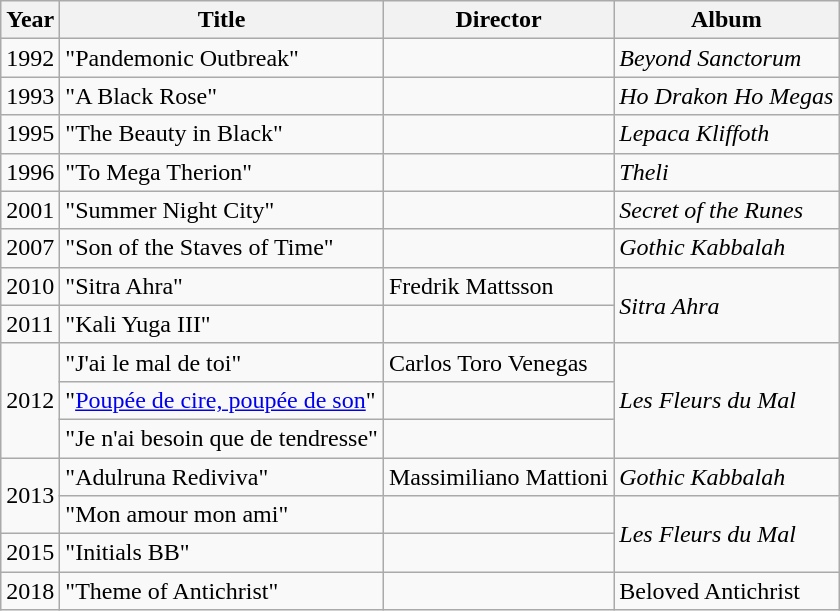<table class="wikitable" border="1">
<tr>
<th>Year</th>
<th>Title</th>
<th>Director</th>
<th>Album</th>
</tr>
<tr>
<td>1992</td>
<td>"Pandemonic Outbreak"</td>
<td></td>
<td><em>Beyond Sanctorum</em></td>
</tr>
<tr>
<td>1993</td>
<td>"A Black Rose"</td>
<td></td>
<td><em>Ho Drakon Ho Megas</em></td>
</tr>
<tr>
<td>1995</td>
<td>"The Beauty in Black"</td>
<td></td>
<td><em>Lepaca Kliffoth</em></td>
</tr>
<tr>
<td>1996</td>
<td>"To Mega Therion"</td>
<td></td>
<td><em>Theli</em></td>
</tr>
<tr>
<td>2001</td>
<td>"Summer Night City"</td>
<td></td>
<td><em>Secret of the Runes</em></td>
</tr>
<tr>
<td>2007</td>
<td>"Son of the Staves of Time"</td>
<td></td>
<td><em>Gothic Kabbalah</em></td>
</tr>
<tr>
<td>2010</td>
<td>"Sitra Ahra"</td>
<td>Fredrik Mattsson</td>
<td rowspan=2><em>Sitra Ahra</em></td>
</tr>
<tr>
<td>2011</td>
<td>"Kali Yuga III"</td>
<td></td>
</tr>
<tr>
<td rowspan=3>2012</td>
<td>"J'ai le mal de toi"</td>
<td>Carlos Toro Venegas</td>
<td rowspan=3><em>Les Fleurs du Mal</em></td>
</tr>
<tr>
<td>"<a href='#'>Poupée de cire, poupée de son</a>"</td>
<td></td>
</tr>
<tr>
<td>"Je n'ai besoin que de tendresse"</td>
<td></td>
</tr>
<tr>
<td rowspan=2>2013</td>
<td>"Adulruna Rediviva"</td>
<td>Massimiliano Mattioni</td>
<td><em>Gothic Kabbalah</em></td>
</tr>
<tr>
<td>"Mon amour mon ami"</td>
<td></td>
<td rowspan="2"><em>Les Fleurs du Mal</em></td>
</tr>
<tr>
<td>2015</td>
<td>"Initials BB"</td>
<td></td>
</tr>
<tr>
<td>2018</td>
<td>"Theme of Antichrist"</td>
<td></td>
<td>Beloved Antichrist</td>
</tr>
</table>
